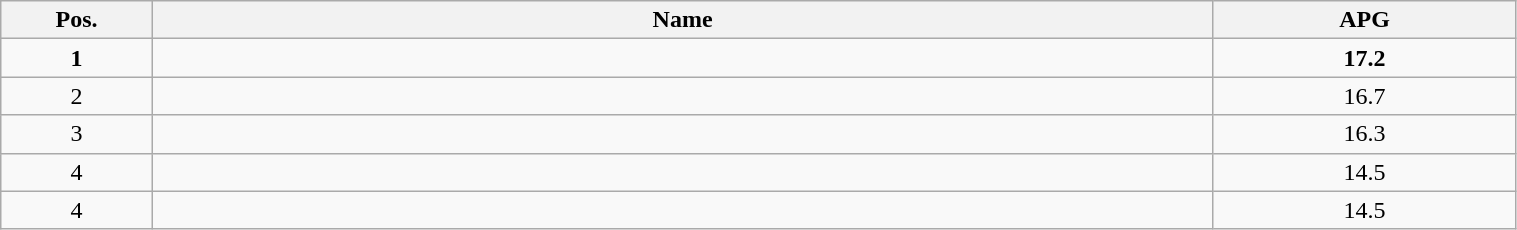<table class=wikitable width="80%">
<tr>
<th width="10%">Pos.</th>
<th width="70%">Name</th>
<th width="20%">APG</th>
</tr>
<tr>
<td align=center><strong>1</strong></td>
<td><strong></strong></td>
<td align=center><strong>17.2</strong></td>
</tr>
<tr>
<td align=center>2</td>
<td></td>
<td align=center>16.7</td>
</tr>
<tr>
<td align=center>3</td>
<td></td>
<td align=center>16.3</td>
</tr>
<tr>
<td align=center>4</td>
<td></td>
<td align=center>14.5</td>
</tr>
<tr>
<td align=center>4</td>
<td></td>
<td align=center>14.5</td>
</tr>
</table>
